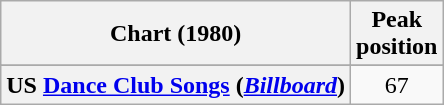<table class="wikitable sortable plainrowheaders" style="text-align:center">
<tr>
<th scope="col">Chart (1980)</th>
<th scope="col">Peak<br>position</th>
</tr>
<tr>
</tr>
<tr>
<th scope="row">US <a href='#'>Dance Club Songs</a> (<em><a href='#'>Billboard</a></em>)<br></th>
<td>67</td>
</tr>
</table>
